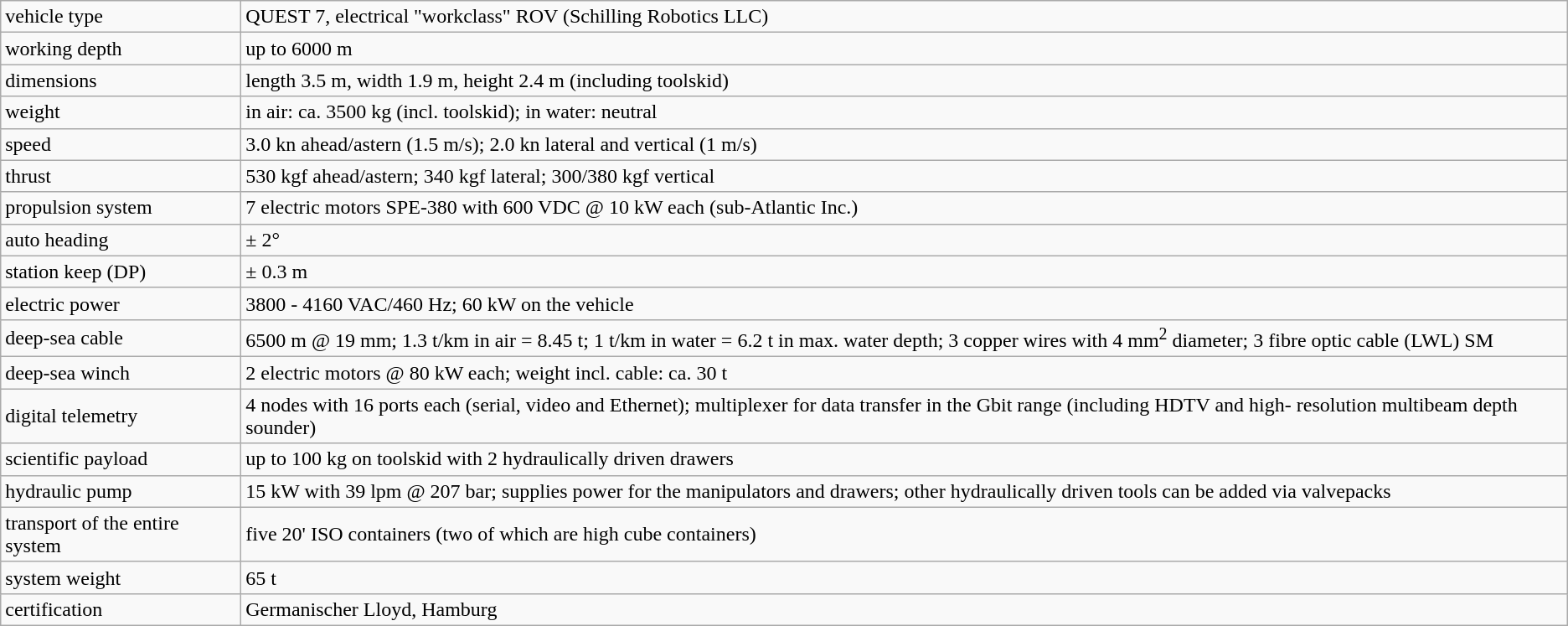<table class="wikitable">
<tr>
<td>vehicle type</td>
<td>QUEST 7, electrical "workclass" ROV (Schilling Robotics LLC)</td>
</tr>
<tr>
<td>working depth</td>
<td>up to 6000 m</td>
</tr>
<tr>
<td>dimensions</td>
<td>length 3.5 m, width 1.9 m, height 2.4 m (including toolskid)</td>
</tr>
<tr>
<td>weight</td>
<td>in air: ca. 3500 kg (incl. toolskid); in water: neutral</td>
</tr>
<tr>
<td>speed</td>
<td>3.0 kn ahead/astern (1.5 m/s); 2.0 kn lateral and vertical (1 m/s)</td>
</tr>
<tr>
<td>thrust</td>
<td>530 kgf ahead/astern; 340 kgf lateral; 300/380 kgf vertical</td>
</tr>
<tr>
<td>propulsion system</td>
<td>7 electric motors SPE-380 with 600 VDC @ 10 kW each (sub-Atlantic Inc.)</td>
</tr>
<tr>
<td>auto heading</td>
<td>± 2°</td>
</tr>
<tr>
<td>station keep (DP)</td>
<td>± 0.3 m</td>
</tr>
<tr>
<td>electric power</td>
<td>3800 - 4160 VAC/460 Hz; 60 kW on the vehicle</td>
</tr>
<tr>
<td>deep-sea cable</td>
<td>6500 m @ 19 mm; 1.3 t/km in air = 8.45 t; 1 t/km in water = 6.2 t in max. water depth; 3 copper wires with 4 mm<sup>2</sup> diameter; 3 fibre optic cable (LWL) SM</td>
</tr>
<tr>
<td>deep-sea winch</td>
<td>2 electric motors @ 80 kW each; weight incl. cable: ca. 30 t</td>
</tr>
<tr>
<td>digital telemetry</td>
<td>4 nodes with 16 ports each (serial, video and Ethernet); multiplexer for data transfer in the Gbit range (including HDTV and high- resolution multibeam depth sounder)</td>
</tr>
<tr>
<td>scientific payload</td>
<td>up to 100 kg  on toolskid with 2 hydraulically driven drawers</td>
</tr>
<tr>
<td>hydraulic pump</td>
<td>15 kW with 39 lpm @ 207 bar; supplies power for the manipulators and drawers; other hydraulically driven tools can be added via valvepacks</td>
</tr>
<tr>
<td>transport of the entire system</td>
<td>five 20' ISO containers (two of which are high cube containers)</td>
</tr>
<tr>
<td>system weight</td>
<td>65 t</td>
</tr>
<tr>
<td>certification</td>
<td>Germanischer Lloyd, Hamburg</td>
</tr>
</table>
